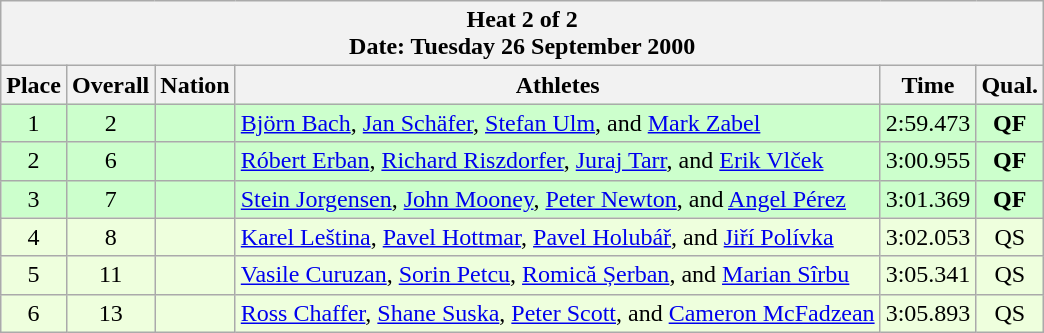<table class="wikitable sortable">
<tr>
<th colspan=6>Heat 2 of 2 <br> Date: Tuesday 26 September 2000</th>
</tr>
<tr>
<th rowspan=1>Place</th>
<th rowspan=1>Overall</th>
<th rowspan=1>Nation</th>
<th rowspan=1>Athletes</th>
<th rowspan=1>Time</th>
<th rowspan=1>Qual.</th>
</tr>
<tr bgcolor = "ccffcc">
<td align="center">1</td>
<td align="center">2</td>
<td align="left"></td>
<td align="left"><a href='#'>Björn Bach</a>, <a href='#'>Jan Schäfer</a>, <a href='#'>Stefan Ulm</a>, and <a href='#'>Mark Zabel</a></td>
<td align="center">2:59.473</td>
<td align="center"><strong>QF</strong></td>
</tr>
<tr bgcolor = "ccffcc">
<td align="center">2</td>
<td align="center">6</td>
<td align="left"></td>
<td align="left"><a href='#'>Róbert Erban</a>, <a href='#'>Richard Riszdorfer</a>, <a href='#'>Juraj Tarr</a>, and <a href='#'>Erik Vlček</a></td>
<td align="center">3:00.955</td>
<td align="center"><strong>QF</strong></td>
</tr>
<tr bgcolor = "ccffcc">
<td align="center">3</td>
<td align="center">7</td>
<td align="left"></td>
<td align="left"><a href='#'>Stein Jorgensen</a>, <a href='#'>John Mooney</a>, <a href='#'>Peter Newton</a>, and <a href='#'>Angel Pérez</a></td>
<td align="center">3:01.369</td>
<td align="center"><strong>QF</strong></td>
</tr>
<tr bgcolor = "eeffdd">
<td align="center">4</td>
<td align="center">8</td>
<td align="left"></td>
<td align="left"><a href='#'>Karel Leština</a>, <a href='#'>Pavel Hottmar</a>, <a href='#'>Pavel Holubář</a>, and <a href='#'>Jiří Polívka</a></td>
<td align="center">3:02.053</td>
<td align="center">QS</td>
</tr>
<tr bgcolor = "eeffdd">
<td align="center">5</td>
<td align="center">11</td>
<td align="left"></td>
<td align="left"><a href='#'>Vasile Curuzan</a>, <a href='#'>Sorin Petcu</a>, <a href='#'>Romică Șerban</a>, and <a href='#'>Marian Sîrbu</a></td>
<td align="center">3:05.341</td>
<td align="center">QS</td>
</tr>
<tr bgcolor = "eeffdd">
<td align="center">6</td>
<td align="center">13</td>
<td align="left"></td>
<td align="left"><a href='#'>Ross Chaffer</a>, <a href='#'>Shane Suska</a>, <a href='#'>Peter Scott</a>, and <a href='#'>Cameron McFadzean</a></td>
<td align="center">3:05.893</td>
<td align="center">QS</td>
</tr>
</table>
